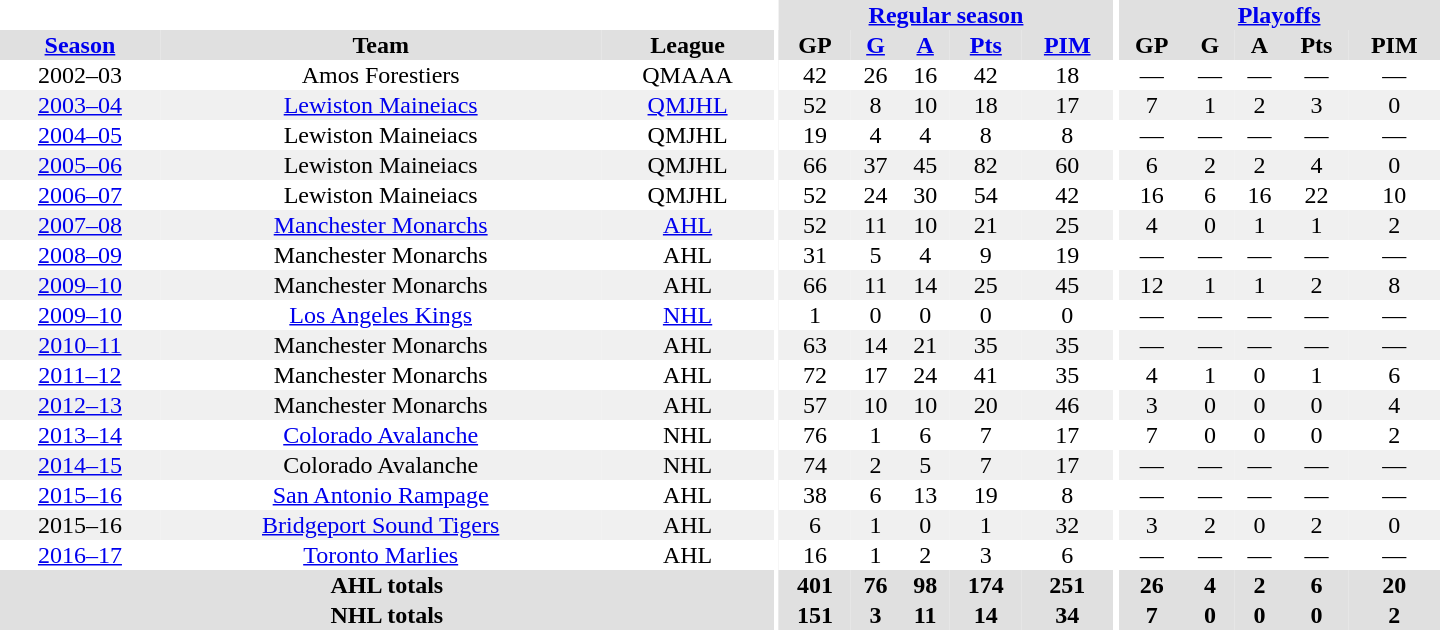<table border="0" cellpadding="1" cellspacing="0" style="text-align:center; width:60em">
<tr bgcolor="#e0e0e0">
<th colspan="3" bgcolor="#ffffff"></th>
<th rowspan="99" bgcolor="#ffffff"></th>
<th colspan="5"><a href='#'>Regular season</a></th>
<th rowspan="99" bgcolor="#ffffff"></th>
<th colspan="5"><a href='#'>Playoffs</a></th>
</tr>
<tr bgcolor="#e0e0e0">
<th><a href='#'>Season</a></th>
<th>Team</th>
<th>League</th>
<th>GP</th>
<th><a href='#'>G</a></th>
<th><a href='#'>A</a></th>
<th><a href='#'>Pts</a></th>
<th><a href='#'>PIM</a></th>
<th>GP</th>
<th>G</th>
<th>A</th>
<th>Pts</th>
<th>PIM</th>
</tr>
<tr>
<td>2002–03</td>
<td>Amos Forestiers</td>
<td>QMAAA</td>
<td>42</td>
<td>26</td>
<td>16</td>
<td>42</td>
<td>18</td>
<td>—</td>
<td>—</td>
<td>—</td>
<td>—</td>
<td>—</td>
</tr>
<tr bgcolor="#f0f0f0">
<td><a href='#'>2003–04</a></td>
<td><a href='#'>Lewiston Maineiacs</a></td>
<td><a href='#'>QMJHL</a></td>
<td>52</td>
<td>8</td>
<td>10</td>
<td>18</td>
<td>17</td>
<td>7</td>
<td>1</td>
<td>2</td>
<td>3</td>
<td>0</td>
</tr>
<tr>
<td><a href='#'>2004–05</a></td>
<td>Lewiston Maineiacs</td>
<td>QMJHL</td>
<td>19</td>
<td>4</td>
<td>4</td>
<td>8</td>
<td>8</td>
<td>—</td>
<td>—</td>
<td>—</td>
<td>—</td>
<td>—</td>
</tr>
<tr bgcolor="#f0f0f0">
<td><a href='#'>2005–06</a></td>
<td>Lewiston Maineiacs</td>
<td>QMJHL</td>
<td>66</td>
<td>37</td>
<td>45</td>
<td>82</td>
<td>60</td>
<td>6</td>
<td>2</td>
<td>2</td>
<td>4</td>
<td>0</td>
</tr>
<tr>
<td><a href='#'>2006–07</a></td>
<td>Lewiston Maineiacs</td>
<td>QMJHL</td>
<td>52</td>
<td>24</td>
<td>30</td>
<td>54</td>
<td>42</td>
<td>16</td>
<td>6</td>
<td>16</td>
<td>22</td>
<td>10</td>
</tr>
<tr bgcolor="#f0f0f0">
<td><a href='#'>2007–08</a></td>
<td><a href='#'>Manchester Monarchs</a></td>
<td><a href='#'>AHL</a></td>
<td>52</td>
<td>11</td>
<td>10</td>
<td>21</td>
<td>25</td>
<td>4</td>
<td>0</td>
<td>1</td>
<td>1</td>
<td>2</td>
</tr>
<tr>
<td><a href='#'>2008–09</a></td>
<td>Manchester Monarchs</td>
<td>AHL</td>
<td>31</td>
<td>5</td>
<td>4</td>
<td>9</td>
<td>19</td>
<td>—</td>
<td>—</td>
<td>—</td>
<td>—</td>
<td>—</td>
</tr>
<tr bgcolor="#f0f0f0">
<td><a href='#'>2009–10</a></td>
<td>Manchester Monarchs</td>
<td>AHL</td>
<td>66</td>
<td>11</td>
<td>14</td>
<td>25</td>
<td>45</td>
<td>12</td>
<td>1</td>
<td>1</td>
<td>2</td>
<td>8</td>
</tr>
<tr>
<td><a href='#'>2009–10</a></td>
<td><a href='#'>Los Angeles Kings</a></td>
<td><a href='#'>NHL</a></td>
<td>1</td>
<td>0</td>
<td>0</td>
<td>0</td>
<td>0</td>
<td>—</td>
<td>—</td>
<td>—</td>
<td>—</td>
<td>—</td>
</tr>
<tr bgcolor="#f0f0f0">
<td><a href='#'>2010–11</a></td>
<td>Manchester Monarchs</td>
<td>AHL</td>
<td>63</td>
<td>14</td>
<td>21</td>
<td>35</td>
<td>35</td>
<td>—</td>
<td>—</td>
<td>—</td>
<td>—</td>
<td>—</td>
</tr>
<tr>
<td><a href='#'>2011–12</a></td>
<td>Manchester Monarchs</td>
<td>AHL</td>
<td>72</td>
<td>17</td>
<td>24</td>
<td>41</td>
<td>35</td>
<td>4</td>
<td>1</td>
<td>0</td>
<td>1</td>
<td>6</td>
</tr>
<tr bgcolor="#f0f0f0">
<td><a href='#'>2012–13</a></td>
<td>Manchester Monarchs</td>
<td>AHL</td>
<td>57</td>
<td>10</td>
<td>10</td>
<td>20</td>
<td>46</td>
<td>3</td>
<td>0</td>
<td>0</td>
<td>0</td>
<td>4</td>
</tr>
<tr>
<td><a href='#'>2013–14</a></td>
<td><a href='#'>Colorado Avalanche</a></td>
<td>NHL</td>
<td>76</td>
<td>1</td>
<td>6</td>
<td>7</td>
<td>17</td>
<td>7</td>
<td>0</td>
<td>0</td>
<td>0</td>
<td>2</td>
</tr>
<tr bgcolor="#f0f0f0">
<td><a href='#'>2014–15</a></td>
<td>Colorado Avalanche</td>
<td>NHL</td>
<td>74</td>
<td>2</td>
<td>5</td>
<td>7</td>
<td>17</td>
<td>—</td>
<td>—</td>
<td>—</td>
<td>—</td>
<td>—</td>
</tr>
<tr>
<td><a href='#'>2015–16</a></td>
<td><a href='#'>San Antonio Rampage</a></td>
<td>AHL</td>
<td>38</td>
<td>6</td>
<td>13</td>
<td>19</td>
<td>8</td>
<td>—</td>
<td>—</td>
<td>—</td>
<td>—</td>
<td>—</td>
</tr>
<tr bgcolor="#f0f0f0">
<td>2015–16</td>
<td><a href='#'>Bridgeport Sound Tigers</a></td>
<td>AHL</td>
<td>6</td>
<td>1</td>
<td>0</td>
<td>1</td>
<td>32</td>
<td>3</td>
<td>2</td>
<td>0</td>
<td>2</td>
<td>0</td>
</tr>
<tr>
<td><a href='#'>2016–17</a></td>
<td><a href='#'>Toronto Marlies</a></td>
<td>AHL</td>
<td>16</td>
<td>1</td>
<td>2</td>
<td>3</td>
<td>6</td>
<td>—</td>
<td>—</td>
<td>—</td>
<td>—</td>
<td>—</td>
</tr>
<tr bgcolor="#e0e0e0">
<th colspan="3">AHL totals</th>
<th>401</th>
<th>76</th>
<th>98</th>
<th>174</th>
<th>251</th>
<th>26</th>
<th>4</th>
<th>2</th>
<th>6</th>
<th>20</th>
</tr>
<tr bgcolor="#e0e0e0">
<th colspan="3">NHL totals</th>
<th>151</th>
<th>3</th>
<th>11</th>
<th>14</th>
<th>34</th>
<th>7</th>
<th>0</th>
<th>0</th>
<th>0</th>
<th>2</th>
</tr>
</table>
